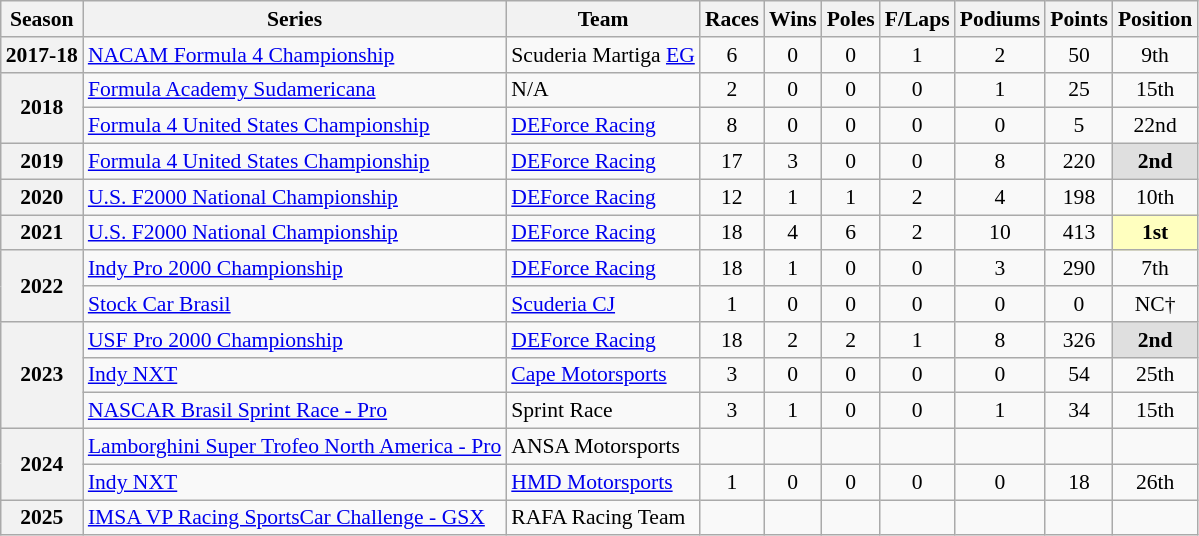<table class="wikitable" style="font-size: 90%; text-align:center">
<tr>
<th>Season</th>
<th>Series</th>
<th>Team</th>
<th>Races</th>
<th>Wins</th>
<th>Poles</th>
<th>F/Laps</th>
<th>Podiums</th>
<th>Points</th>
<th>Position</th>
</tr>
<tr>
<th>2017-18</th>
<td align=left><a href='#'>NACAM Formula 4 Championship</a></td>
<td align=left>Scuderia Martiga <a href='#'>EG</a></td>
<td>6</td>
<td>0</td>
<td>0</td>
<td>1</td>
<td>2</td>
<td>50</td>
<td>9th</td>
</tr>
<tr>
<th rowspan=2>2018</th>
<td align=left><a href='#'>Formula Academy Sudamericana</a></td>
<td align=left>N/A</td>
<td>2</td>
<td>0</td>
<td>0</td>
<td>0</td>
<td>1</td>
<td>25</td>
<td>15th</td>
</tr>
<tr>
<td align=left><a href='#'>Formula 4 United States Championship</a></td>
<td align=left><a href='#'>DEForce Racing</a></td>
<td>8</td>
<td>0</td>
<td>0</td>
<td>0</td>
<td>0</td>
<td>5</td>
<td>22nd</td>
</tr>
<tr>
<th>2019</th>
<td align=left><a href='#'>Formula 4 United States Championship</a></td>
<td align=left><a href='#'>DEForce Racing</a></td>
<td>17</td>
<td>3</td>
<td>0</td>
<td>0</td>
<td>8</td>
<td>220</td>
<td style="background:#DFDFDF;"><strong>2nd</strong></td>
</tr>
<tr>
<th>2020</th>
<td align=left><a href='#'>U.S. F2000 National Championship</a></td>
<td align=left><a href='#'>DEForce Racing</a></td>
<td>12</td>
<td>1</td>
<td>1</td>
<td>2</td>
<td>4</td>
<td>198</td>
<td>10th</td>
</tr>
<tr>
<th>2021</th>
<td align=left><a href='#'>U.S. F2000 National Championship</a></td>
<td align=left><a href='#'>DEForce Racing</a></td>
<td>18</td>
<td>4</td>
<td>6</td>
<td>2</td>
<td>10</td>
<td>413</td>
<td style="background:#FFFFBF;"><strong>1st</strong></td>
</tr>
<tr>
<th rowspan="2">2022</th>
<td align=left><a href='#'>Indy Pro 2000 Championship</a></td>
<td align=left><a href='#'>DEForce Racing</a></td>
<td>18</td>
<td>1</td>
<td>0</td>
<td>0</td>
<td>3</td>
<td>290</td>
<td>7th</td>
</tr>
<tr>
<td align=left><a href='#'>Stock Car Brasil</a></td>
<td align=left><a href='#'>Scuderia CJ</a></td>
<td>1</td>
<td>0</td>
<td>0</td>
<td>0</td>
<td>0</td>
<td>0</td>
<td>NC†</td>
</tr>
<tr>
<th rowspan="3">2023</th>
<td align=left><a href='#'>USF Pro 2000 Championship</a></td>
<td align=left><a href='#'>DEForce Racing</a></td>
<td>18</td>
<td>2</td>
<td>2</td>
<td>1</td>
<td>8</td>
<td>326</td>
<td style="background:#DFDFDF;"><strong>2nd</strong></td>
</tr>
<tr>
<td align=left><a href='#'>Indy NXT</a></td>
<td align=left><a href='#'>Cape Motorsports</a></td>
<td>3</td>
<td>0</td>
<td>0</td>
<td>0</td>
<td>0</td>
<td>54</td>
<td>25th</td>
</tr>
<tr>
<td align=left><a href='#'>NASCAR Brasil Sprint Race - Pro</a></td>
<td align=left>Sprint Race</td>
<td>3</td>
<td>1</td>
<td>0</td>
<td>0</td>
<td>1</td>
<td>34</td>
<td>15th</td>
</tr>
<tr>
<th rowspan="2">2024</th>
<td align=left><a href='#'>Lamborghini Super Trofeo North America - Pro</a></td>
<td align=left>ANSA Motorsports</td>
<td></td>
<td></td>
<td></td>
<td></td>
<td></td>
<td></td>
<td></td>
</tr>
<tr>
<td align=left><a href='#'>Indy NXT</a></td>
<td align=left><a href='#'>HMD Motorsports</a></td>
<td>1</td>
<td>0</td>
<td>0</td>
<td>0</td>
<td>0</td>
<td>18</td>
<td>26th</td>
</tr>
<tr>
<th>2025</th>
<td align=left><a href='#'>IMSA VP Racing SportsCar Challenge - GSX</a></td>
<td align=left>RAFA Racing Team</td>
<td></td>
<td></td>
<td></td>
<td></td>
<td></td>
<td></td>
<td></td>
</tr>
</table>
